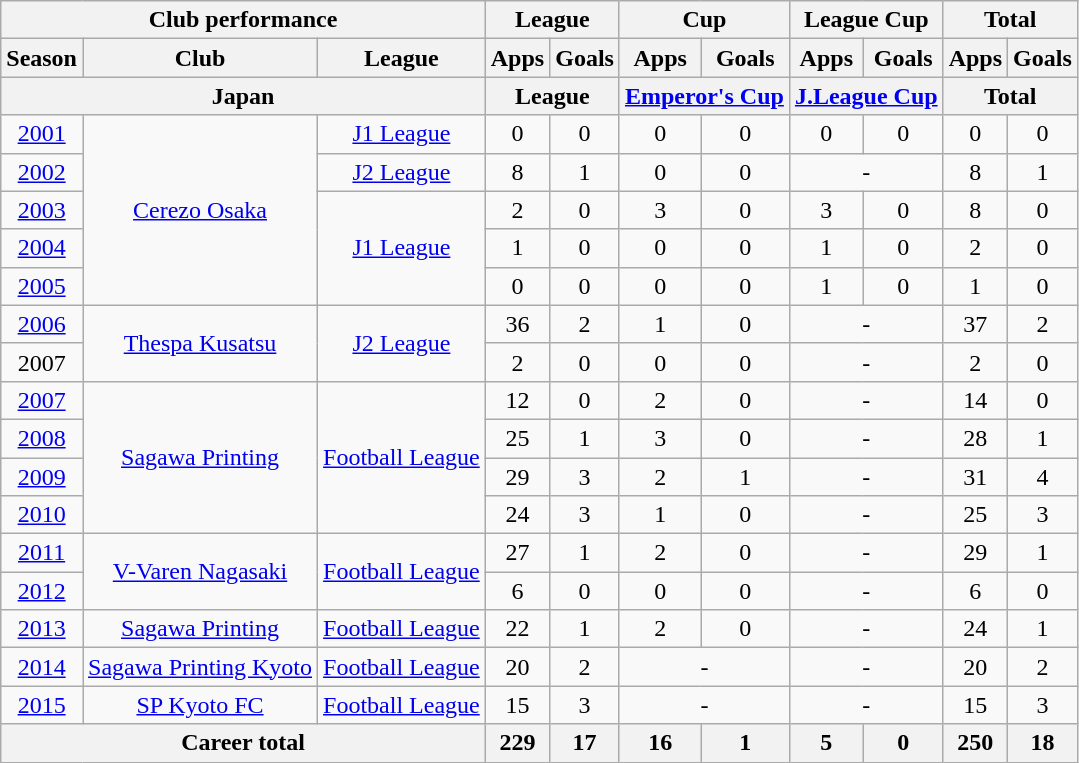<table class="wikitable" style="text-align:center">
<tr>
<th colspan=3>Club performance</th>
<th colspan=2>League</th>
<th colspan=2>Cup</th>
<th colspan=2>League Cup</th>
<th colspan=2>Total</th>
</tr>
<tr>
<th>Season</th>
<th>Club</th>
<th>League</th>
<th>Apps</th>
<th>Goals</th>
<th>Apps</th>
<th>Goals</th>
<th>Apps</th>
<th>Goals</th>
<th>Apps</th>
<th>Goals</th>
</tr>
<tr>
<th colspan=3>Japan</th>
<th colspan=2>League</th>
<th colspan=2><a href='#'>Emperor's Cup</a></th>
<th colspan=2><a href='#'>J.League Cup</a></th>
<th colspan=2>Total</th>
</tr>
<tr>
<td><a href='#'>2001</a></td>
<td rowspan="5"><a href='#'>Cerezo Osaka</a></td>
<td><a href='#'>J1 League</a></td>
<td>0</td>
<td>0</td>
<td>0</td>
<td>0</td>
<td>0</td>
<td>0</td>
<td>0</td>
<td>0</td>
</tr>
<tr>
<td><a href='#'>2002</a></td>
<td><a href='#'>J2 League</a></td>
<td>8</td>
<td>1</td>
<td>0</td>
<td>0</td>
<td colspan="2">-</td>
<td>8</td>
<td>1</td>
</tr>
<tr>
<td><a href='#'>2003</a></td>
<td rowspan="3"><a href='#'>J1 League</a></td>
<td>2</td>
<td>0</td>
<td>3</td>
<td>0</td>
<td>3</td>
<td>0</td>
<td>8</td>
<td>0</td>
</tr>
<tr>
<td><a href='#'>2004</a></td>
<td>1</td>
<td>0</td>
<td>0</td>
<td>0</td>
<td>1</td>
<td>0</td>
<td>2</td>
<td>0</td>
</tr>
<tr>
<td><a href='#'>2005</a></td>
<td>0</td>
<td>0</td>
<td>0</td>
<td>0</td>
<td>1</td>
<td>0</td>
<td>1</td>
<td>0</td>
</tr>
<tr>
<td><a href='#'>2006</a></td>
<td rowspan="2"><a href='#'>Thespa Kusatsu</a></td>
<td rowspan="2"><a href='#'>J2 League</a></td>
<td>36</td>
<td>2</td>
<td>1</td>
<td>0</td>
<td colspan="2">-</td>
<td>37</td>
<td>2</td>
</tr>
<tr>
<td>2007</td>
<td>2</td>
<td>0</td>
<td>0</td>
<td>0</td>
<td colspan="2">-</td>
<td>2</td>
<td>0</td>
</tr>
<tr>
<td><a href='#'>2007</a></td>
<td rowspan="4"><a href='#'>Sagawa Printing</a></td>
<td rowspan="4"><a href='#'>Football League</a></td>
<td>12</td>
<td>0</td>
<td>2</td>
<td>0</td>
<td colspan="2">-</td>
<td>14</td>
<td>0</td>
</tr>
<tr>
<td><a href='#'>2008</a></td>
<td>25</td>
<td>1</td>
<td>3</td>
<td>0</td>
<td colspan="2">-</td>
<td>28</td>
<td>1</td>
</tr>
<tr>
<td><a href='#'>2009</a></td>
<td>29</td>
<td>3</td>
<td>2</td>
<td>1</td>
<td colspan="2">-</td>
<td>31</td>
<td>4</td>
</tr>
<tr>
<td><a href='#'>2010</a></td>
<td>24</td>
<td>3</td>
<td>1</td>
<td>0</td>
<td colspan="2">-</td>
<td>25</td>
<td>3</td>
</tr>
<tr>
<td><a href='#'>2011</a></td>
<td rowspan="2"><a href='#'>V-Varen Nagasaki</a></td>
<td rowspan="2"><a href='#'>Football League</a></td>
<td>27</td>
<td>1</td>
<td>2</td>
<td>0</td>
<td colspan="2">-</td>
<td>29</td>
<td>1</td>
</tr>
<tr>
<td><a href='#'>2012</a></td>
<td>6</td>
<td>0</td>
<td>0</td>
<td>0</td>
<td colspan="2">-</td>
<td>6</td>
<td>0</td>
</tr>
<tr>
<td><a href='#'>2013</a></td>
<td><a href='#'>Sagawa Printing</a></td>
<td><a href='#'>Football League</a></td>
<td>22</td>
<td>1</td>
<td>2</td>
<td>0</td>
<td colspan="2">-</td>
<td>24</td>
<td>1</td>
</tr>
<tr>
<td><a href='#'>2014</a></td>
<td><a href='#'>Sagawa Printing Kyoto</a></td>
<td><a href='#'>Football League</a></td>
<td>20</td>
<td>2</td>
<td colspan="2">-</td>
<td colspan="2">-</td>
<td>20</td>
<td>2</td>
</tr>
<tr>
<td><a href='#'>2015</a></td>
<td><a href='#'>SP Kyoto FC</a></td>
<td><a href='#'>Football League</a></td>
<td>15</td>
<td>3</td>
<td colspan="2">-</td>
<td colspan="2">-</td>
<td>15</td>
<td>3</td>
</tr>
<tr>
<th colspan=3>Career total</th>
<th>229</th>
<th>17</th>
<th>16</th>
<th>1</th>
<th>5</th>
<th>0</th>
<th>250</th>
<th>18</th>
</tr>
</table>
